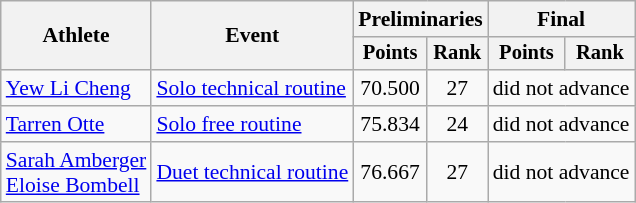<table class=wikitable style="font-size:90%">
<tr>
<th rowspan="2">Athlete</th>
<th rowspan="2">Event</th>
<th colspan="2">Preliminaries</th>
<th colspan="2">Final</th>
</tr>
<tr style="font-size:95%">
<th>Points</th>
<th>Rank</th>
<th>Points</th>
<th>Rank</th>
</tr>
<tr align=center>
<td align=left rowspan=1><a href='#'>Yew Li Cheng</a></td>
<td align=left><a href='#'>Solo technical routine</a></td>
<td>70.500</td>
<td>27</td>
<td colspan=2>did not advance</td>
</tr>
<tr align=center>
<td align=left><a href='#'>Tarren Otte</a></td>
<td align=left><a href='#'>Solo free routine</a></td>
<td>75.834</td>
<td>24</td>
<td colspan=2>did not advance</td>
</tr>
<tr align=center>
<td align=left><a href='#'>Sarah Amberger</a><br><a href='#'>Eloise Bombell</a></td>
<td align=left><a href='#'>Duet technical routine</a></td>
<td>76.667</td>
<td>27</td>
<td colspan=2>did not advance</td>
</tr>
</table>
